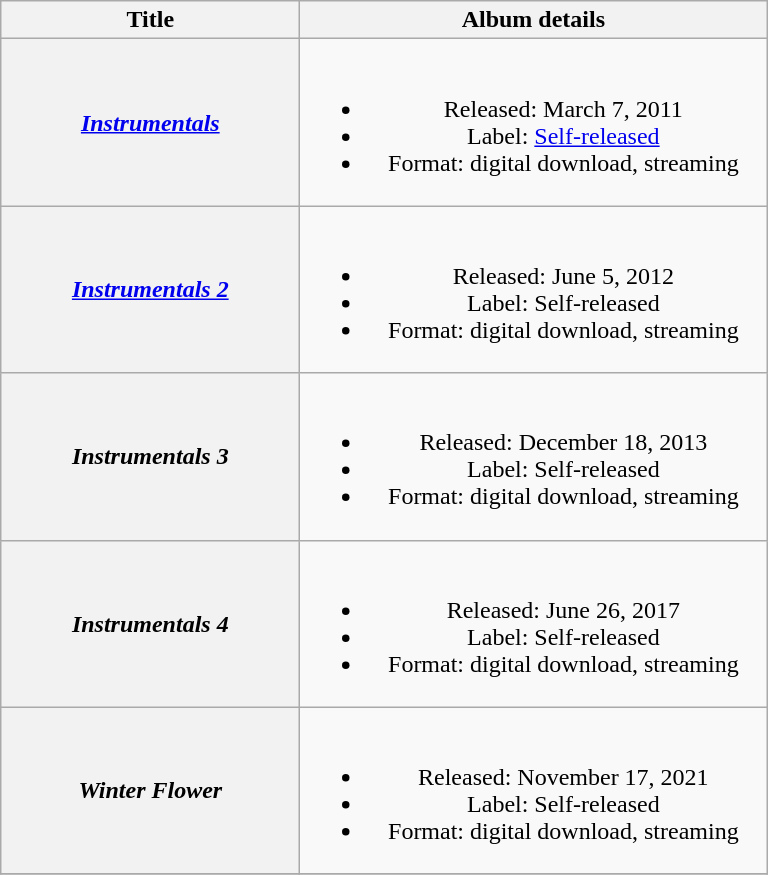<table class="wikitable plainrowheaders" style="text-align:center;">
<tr>
<th scope="col" style="width:12em;">Title</th>
<th scope="col" style="width:19em;">Album details</th>
</tr>
<tr>
<th scope="row"><em><a href='#'>Instrumentals</a></em></th>
<td><br><ul><li>Released: March 7, 2011</li><li>Label: <a href='#'>Self-released</a></li><li>Format: digital download, streaming</li></ul></td>
</tr>
<tr>
<th scope="row"><em><a href='#'>Instrumentals 2</a></em></th>
<td><br><ul><li>Released: June 5, 2012</li><li>Label: Self-released</li><li>Format: digital download, streaming</li></ul></td>
</tr>
<tr>
<th scope="row"><em>Instrumentals 3</em></th>
<td><br><ul><li>Released: December 18, 2013</li><li>Label: Self-released</li><li>Format: digital download, streaming</li></ul></td>
</tr>
<tr>
<th scope="row"><em>Instrumentals 4</em></th>
<td><br><ul><li>Released: June 26, 2017</li><li>Label: Self-released</li><li>Format: digital download, streaming</li></ul></td>
</tr>
<tr>
<th scope="row"><em>Winter Flower</em></th>
<td><br><ul><li>Released: November 17, 2021 </li><li>Label: Self-released</li><li>Format: digital download, streaming</li></ul></td>
</tr>
<tr>
</tr>
</table>
